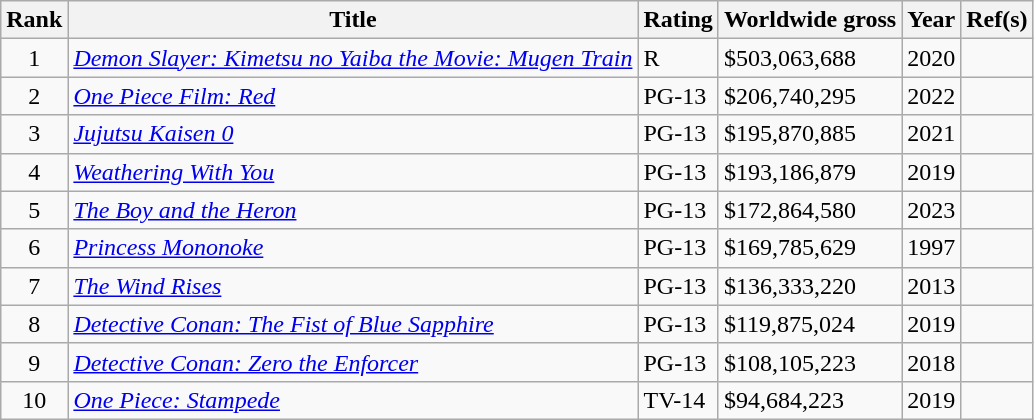<table class="wikitable">
<tr>
<th>Rank</th>
<th>Title</th>
<th>Rating</th>
<th>Worldwide gross</th>
<th>Year</th>
<th>Ref(s)</th>
</tr>
<tr>
<td style="text-align:center;">1</td>
<td><em><a href='#'>Demon Slayer: Kimetsu no Yaiba the Movie: Mugen Train</a></em></td>
<td>R</td>
<td>$503,063,688</td>
<td>2020</td>
<td></td>
</tr>
<tr>
<td style="text-align:center;">2</td>
<td><em><a href='#'>One Piece Film: Red</a></em></td>
<td>PG-13</td>
<td>$206,740,295</td>
<td>2022</td>
<td></td>
</tr>
<tr>
<td style="text-align:center;">3</td>
<td><em><a href='#'>Jujutsu Kaisen 0</a></em></td>
<td>PG-13</td>
<td>$195,870,885</td>
<td>2021</td>
<td></td>
</tr>
<tr>
<td style="text-align:center;">4</td>
<td><em><a href='#'>Weathering With You</a></em></td>
<td>PG-13</td>
<td>$193,186,879</td>
<td>2019</td>
<td></td>
</tr>
<tr>
<td style="text-align:center;">5</td>
<td><em><a href='#'>The Boy and the Heron</a></em></td>
<td>PG-13</td>
<td>$172,864,580</td>
<td>2023</td>
<td></td>
</tr>
<tr>
<td style="text-align:center;">6</td>
<td><em><a href='#'>Princess Mononoke</a></em></td>
<td>PG-13</td>
<td>$169,785,629</td>
<td>1997</td>
<td></td>
</tr>
<tr>
<td style="text-align:center;">7</td>
<td><em><a href='#'>The Wind Rises</a></em></td>
<td>PG-13</td>
<td>$136,333,220</td>
<td>2013</td>
<td></td>
</tr>
<tr>
<td style="text-align:center;">8</td>
<td><em><a href='#'>Detective Conan: The Fist of Blue Sapphire</a></em></td>
<td>PG-13</td>
<td>$119,875,024</td>
<td>2019</td>
<td></td>
</tr>
<tr>
<td style="text-align:center;">9</td>
<td><em><a href='#'>Detective Conan: Zero the Enforcer</a></em></td>
<td>PG-13</td>
<td>$108,105,223</td>
<td>2018</td>
<td></td>
</tr>
<tr>
<td style="text-align:center;">10</td>
<td><em><a href='#'>One Piece: Stampede</a></em></td>
<td>TV-14</td>
<td>$94,684,223</td>
<td>2019</td>
<td></td>
</tr>
</table>
